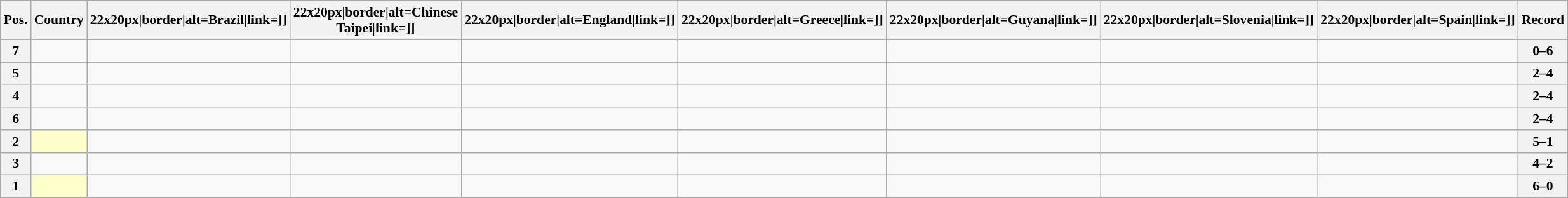<table class="wikitable sortable nowrap" style="text-align:center; font-size:0.9em;">
<tr>
<th>Pos.</th>
<th>Country</th>
<th [[Image:>22x20px|border|alt=Brazil|link=]]</th>
<th [[Image:>22x20px|border|alt=Chinese Taipei|link=]]</th>
<th [[Image:>22x20px|border|alt=England|link=]]</th>
<th [[Image:>22x20px|border|alt=Greece|link=]]</th>
<th [[Image:>22x20px|border|alt=Guyana|link=]]</th>
<th [[Image:>22x20px|border|alt=Slovenia|link=]]</th>
<th [[Image:>22x20px|border|alt=Spain|link=]]</th>
<th>Record</th>
</tr>
<tr>
<th>7</th>
<td style="text-align:left;"></td>
<td></td>
<td></td>
<td></td>
<td></td>
<td></td>
<td></td>
<td></td>
<th>0–6</th>
</tr>
<tr>
<th>5</th>
<td style="text-align:left;"></td>
<td></td>
<td></td>
<td></td>
<td></td>
<td></td>
<td></td>
<td></td>
<th>2–4</th>
</tr>
<tr>
<th>4</th>
<td style="text-align:left;"></td>
<td></td>
<td></td>
<td></td>
<td></td>
<td></td>
<td></td>
<td></td>
<th>2–4</th>
</tr>
<tr>
<th>6</th>
<td style="text-align:left;"></td>
<td></td>
<td></td>
<td></td>
<td></td>
<td></td>
<td></td>
<td></td>
<th>2–4</th>
</tr>
<tr>
<th>2</th>
<td style="text-align:left; background:#ffffcc;"></td>
<td></td>
<td></td>
<td></td>
<td></td>
<td></td>
<td></td>
<td></td>
<th>5–1</th>
</tr>
<tr>
<th>3</th>
<td style="text-align:left;"></td>
<td></td>
<td></td>
<td></td>
<td></td>
<td></td>
<td></td>
<td></td>
<th>4–2</th>
</tr>
<tr>
<th>1</th>
<td style="text-align:left; background:#ffffcc;"></td>
<td></td>
<td></td>
<td></td>
<td></td>
<td></td>
<td></td>
<td></td>
<th>6–0</th>
</tr>
</table>
